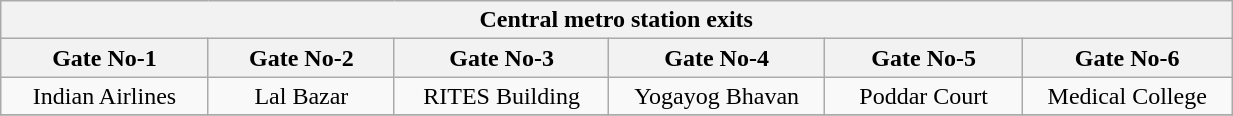<table class="wikitable" style="text-align: center;" width="65%">
<tr>
<th align="center" colspan="6" style="background:;"><span><strong>Central metro station exits </strong></span></th>
</tr>
<tr>
<th style="width:5%;">Gate No-1</th>
<th style="width:5%;">Gate No-2</th>
<th style="width:5%;">Gate No-3</th>
<th style="width:5%;">Gate No-4</th>
<th style="width:5%;">Gate No-5</th>
<th style="width:5%;">Gate No-6</th>
</tr>
<tr>
<td>Indian Airlines</td>
<td>Lal Bazar</td>
<td>RITES Building</td>
<td>Yogayog Bhavan</td>
<td>Poddar Court</td>
<td>Medical College</td>
</tr>
<tr>
</tr>
</table>
